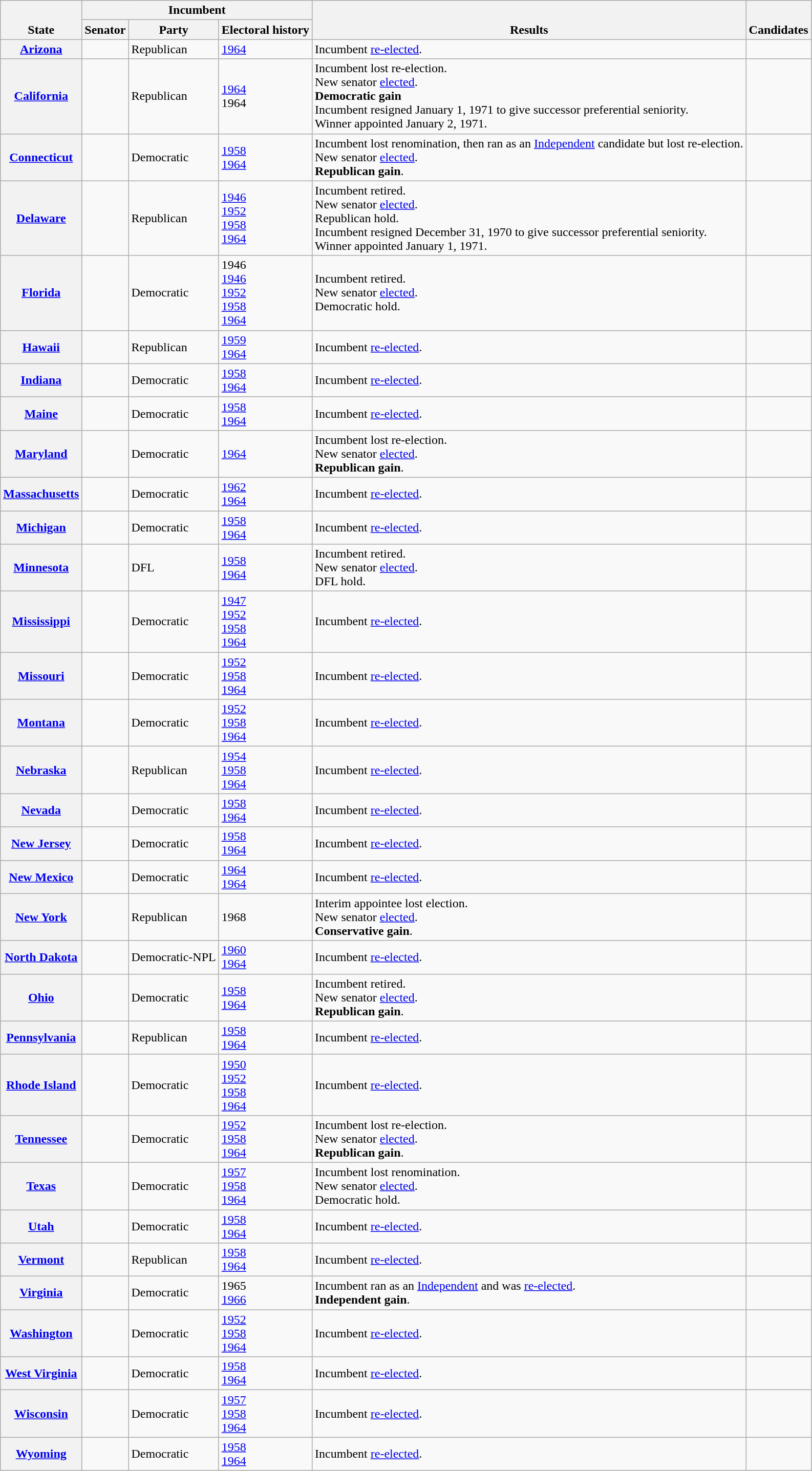<table class="wikitable sortable">
<tr valign=bottom>
<th rowspan=2>State</th>
<th colspan=3>Incumbent</th>
<th rowspan=2>Results</th>
<th rowspan=2>Candidates</th>
</tr>
<tr>
<th>Senator</th>
<th>Party</th>
<th>Electoral history</th>
</tr>
<tr>
<th><a href='#'>Arizona</a></th>
<td></td>
<td>Republican</td>
<td><a href='#'>1964</a></td>
<td>Incumbent <a href='#'>re-elected</a>.</td>
<td nowrap></td>
</tr>
<tr>
<th><a href='#'>California</a></th>
<td></td>
<td>Republican</td>
<td><a href='#'>1964</a><br>1964 </td>
<td>Incumbent lost re-election.<br>New senator <a href='#'>elected</a>.<br><strong>Democratic gain</strong><br>Incumbent resigned January 1, 1971 to give successor preferential seniority.<br>Winner appointed January 2, 1971.</td>
<td nowrap></td>
</tr>
<tr>
<th><a href='#'>Connecticut</a></th>
<td></td>
<td>Democratic</td>
<td><a href='#'>1958</a><br><a href='#'>1964</a></td>
<td>Incumbent lost renomination, then ran as an <a href='#'>Independent</a> candidate but lost re-election.<br>New senator <a href='#'>elected</a>.<br><strong>Republican gain</strong>.</td>
<td nowrap></td>
</tr>
<tr>
<th><a href='#'>Delaware</a></th>
<td></td>
<td>Republican</td>
<td><a href='#'>1946</a><br><a href='#'>1952</a><br><a href='#'>1958</a><br><a href='#'>1964</a></td>
<td>Incumbent retired.<br>New senator <a href='#'>elected</a>.<br>Republican hold.<br>Incumbent resigned December 31, 1970 to give successor preferential seniority.<br>Winner appointed January 1, 1971.</td>
<td nowrap></td>
</tr>
<tr>
<th><a href='#'>Florida</a></th>
<td></td>
<td>Democratic</td>
<td>1946 <br><a href='#'>1946</a><br><a href='#'>1952</a><br><a href='#'>1958</a><br><a href='#'>1964</a></td>
<td>Incumbent retired.<br>New senator <a href='#'>elected</a>.<br>Democratic hold.</td>
<td nowrap></td>
</tr>
<tr>
<th><a href='#'>Hawaii</a></th>
<td></td>
<td>Republican</td>
<td><a href='#'>1959</a><br><a href='#'>1964</a></td>
<td>Incumbent <a href='#'>re-elected</a>.</td>
<td nowrap></td>
</tr>
<tr>
<th><a href='#'>Indiana</a></th>
<td></td>
<td>Democratic</td>
<td><a href='#'>1958</a><br><a href='#'>1964</a></td>
<td>Incumbent <a href='#'>re-elected</a>.</td>
<td nowrap></td>
</tr>
<tr>
<th><a href='#'>Maine</a></th>
<td></td>
<td>Democratic</td>
<td><a href='#'>1958</a><br><a href='#'>1964</a></td>
<td>Incumbent <a href='#'>re-elected</a>.</td>
<td nowrap></td>
</tr>
<tr>
<th><a href='#'>Maryland</a></th>
<td></td>
<td>Democratic</td>
<td><a href='#'>1964</a></td>
<td>Incumbent lost re-election.<br>New senator <a href='#'>elected</a>.<br><strong>Republican gain</strong>.</td>
<td nowrap></td>
</tr>
<tr>
<th><a href='#'>Massachusetts</a></th>
<td></td>
<td>Democratic</td>
<td><a href='#'>1962 </a><br><a href='#'>1964</a></td>
<td>Incumbent <a href='#'>re-elected</a>.</td>
<td nowrap></td>
</tr>
<tr>
<th><a href='#'>Michigan</a></th>
<td></td>
<td>Democratic</td>
<td><a href='#'>1958</a><br><a href='#'>1964</a></td>
<td>Incumbent <a href='#'>re-elected</a>.</td>
<td nowrap></td>
</tr>
<tr>
<th><a href='#'>Minnesota</a></th>
<td></td>
<td>DFL</td>
<td><a href='#'>1958</a><br><a href='#'>1964</a></td>
<td>Incumbent retired.<br>New senator <a href='#'>elected</a>.<br>DFL hold.</td>
<td nowrap></td>
</tr>
<tr>
<th><a href='#'>Mississippi</a></th>
<td></td>
<td>Democratic</td>
<td><a href='#'>1947 </a><br><a href='#'>1952</a><br><a href='#'>1958</a><br><a href='#'>1964</a></td>
<td>Incumbent <a href='#'>re-elected</a>.</td>
<td nowrap></td>
</tr>
<tr>
<th><a href='#'>Missouri</a></th>
<td></td>
<td>Democratic</td>
<td><a href='#'>1952</a><br><a href='#'>1958</a><br><a href='#'>1964</a></td>
<td>Incumbent <a href='#'>re-elected</a>.</td>
<td nowrap><br></td>
</tr>
<tr>
<th><a href='#'>Montana</a></th>
<td></td>
<td>Democratic</td>
<td><a href='#'>1952</a><br><a href='#'>1958</a><br><a href='#'>1964</a></td>
<td>Incumbent <a href='#'>re-elected</a>.</td>
<td nowrap></td>
</tr>
<tr>
<th><a href='#'>Nebraska</a></th>
<td></td>
<td>Republican</td>
<td><a href='#'>1954 </a><br><a href='#'>1958</a><br><a href='#'>1964</a></td>
<td>Incumbent <a href='#'>re-elected</a>.</td>
<td nowrap></td>
</tr>
<tr>
<th><a href='#'>Nevada</a></th>
<td></td>
<td>Democratic</td>
<td><a href='#'>1958</a><br><a href='#'>1964</a></td>
<td>Incumbent <a href='#'>re-elected</a>.</td>
<td nowrap></td>
</tr>
<tr>
<th><a href='#'>New Jersey</a></th>
<td></td>
<td>Democratic</td>
<td><a href='#'>1958</a><br><a href='#'>1964</a></td>
<td>Incumbent <a href='#'>re-elected</a>.</td>
<td nowrap></td>
</tr>
<tr>
<th><a href='#'>New Mexico</a></th>
<td></td>
<td>Democratic</td>
<td><a href='#'>1964 </a><br><a href='#'>1964</a></td>
<td>Incumbent <a href='#'>re-elected</a>.</td>
<td nowrap></td>
</tr>
<tr>
<th><a href='#'>New York</a></th>
<td></td>
<td>Republican</td>
<td>1968 </td>
<td>Interim appointee lost election.<br>New senator <a href='#'>elected</a>.<br><strong>Conservative gain</strong>.</td>
<td nowrap></td>
</tr>
<tr>
<th><a href='#'>North Dakota</a></th>
<td></td>
<td>Democratic-NPL</td>
<td><a href='#'>1960 </a><br><a href='#'>1964</a></td>
<td>Incumbent <a href='#'>re-elected</a>.</td>
<td nowrap></td>
</tr>
<tr>
<th><a href='#'>Ohio</a></th>
<td></td>
<td>Democratic</td>
<td><a href='#'>1958</a><br><a href='#'>1964</a></td>
<td>Incumbent retired.<br>New senator <a href='#'>elected</a>.<br><strong>Republican gain</strong>.</td>
<td nowrap></td>
</tr>
<tr>
<th><a href='#'>Pennsylvania</a></th>
<td></td>
<td>Republican</td>
<td><a href='#'>1958</a><br><a href='#'>1964</a></td>
<td>Incumbent <a href='#'>re-elected</a>.</td>
<td nowrap></td>
</tr>
<tr>
<th><a href='#'>Rhode Island</a></th>
<td></td>
<td>Democratic</td>
<td><a href='#'>1950 </a><br><a href='#'>1952</a><br><a href='#'>1958</a><br><a href='#'>1964</a></td>
<td>Incumbent <a href='#'>re-elected</a>.</td>
<td nowrap></td>
</tr>
<tr>
<th><a href='#'>Tennessee</a></th>
<td></td>
<td>Democratic</td>
<td><a href='#'>1952</a><br><a href='#'>1958</a><br><a href='#'>1964</a></td>
<td>Incumbent lost re-election.<br>New senator <a href='#'>elected</a>.<br><strong>Republican gain</strong>.</td>
<td nowrap></td>
</tr>
<tr>
<th><a href='#'>Texas</a></th>
<td></td>
<td>Democratic</td>
<td><a href='#'>1957 </a><br><a href='#'>1958</a><br><a href='#'>1964</a></td>
<td>Incumbent lost renomination.<br>New senator <a href='#'>elected</a>.<br>Democratic hold.</td>
<td nowrap></td>
</tr>
<tr>
<th><a href='#'>Utah</a></th>
<td></td>
<td>Democratic</td>
<td><a href='#'>1958</a><br><a href='#'>1964</a></td>
<td>Incumbent <a href='#'>re-elected</a>.</td>
<td nowrap></td>
</tr>
<tr>
<th><a href='#'>Vermont</a></th>
<td></td>
<td>Republican</td>
<td><a href='#'>1958</a><br><a href='#'>1964</a></td>
<td>Incumbent <a href='#'>re-elected</a>.</td>
<td nowrap></td>
</tr>
<tr>
<th><a href='#'>Virginia</a></th>
<td></td>
<td>Democratic</td>
<td>1965 <br><a href='#'>1966 </a></td>
<td>Incumbent ran as an <a href='#'>Independent</a> and was <a href='#'>re-elected</a>. <br><strong>Independent gain</strong>.</td>
<td nowrap></td>
</tr>
<tr>
<th><a href='#'>Washington</a></th>
<td></td>
<td>Democratic</td>
<td><a href='#'>1952</a><br><a href='#'>1958</a><br><a href='#'>1964</a></td>
<td>Incumbent <a href='#'>re-elected</a>.</td>
<td nowrap><br></td>
</tr>
<tr>
<th><a href='#'>West Virginia</a></th>
<td></td>
<td>Democratic</td>
<td><a href='#'>1958</a><br><a href='#'>1964</a></td>
<td>Incumbent <a href='#'>re-elected</a>.</td>
<td nowrap></td>
</tr>
<tr>
<th><a href='#'>Wisconsin</a></th>
<td></td>
<td>Democratic</td>
<td><a href='#'>1957 </a><br><a href='#'>1958</a><br><a href='#'>1964</a></td>
<td>Incumbent <a href='#'>re-elected</a>.</td>
<td nowrap></td>
</tr>
<tr>
<th><a href='#'>Wyoming</a></th>
<td></td>
<td>Democratic</td>
<td><a href='#'>1958</a><br><a href='#'>1964</a></td>
<td>Incumbent <a href='#'>re-elected</a>.</td>
<td nowrap></td>
</tr>
</table>
